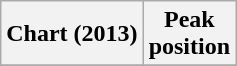<table class="wikitable plainrowheaders" style="text-align:center;">
<tr>
<th scope="col">Chart (2013)</th>
<th scope="col">Peak<br>position</th>
</tr>
<tr>
</tr>
</table>
